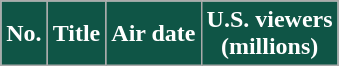<table class=wikitable plainrowheaders style="background:#FFFFFF; width: auto;">
<tr>
<th style="background:#0F5546; color: white;">No.</th>
<th style="background:#0F5546; color: white;">Title</th>
<th style="background:#0F5546; color: white;">Air date</th>
<th style="background:#0F5546; color: white;">U.S. viewers<br>(millions)<br>





</th>
</tr>
</table>
